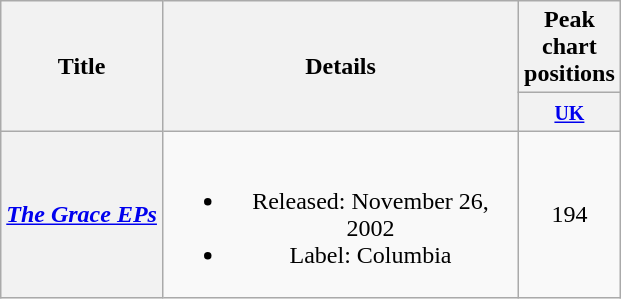<table class="wikitable plainrowheaders" style="text-align:center;">
<tr>
<th rowspan="2">Title</th>
<th width="230" rowspan="2">Details</th>
<th colspan="1">Peak chart positions</th>
</tr>
<tr>
<th width="25"><small><a href='#'>UK</a><br></small></th>
</tr>
<tr>
<th scope="row"><em><a href='#'>The Grace EPs</a></em></th>
<td><br><ul><li>Released: November 26, 2002</li><li>Label: Columbia</li></ul></td>
<td>194</td>
</tr>
</table>
